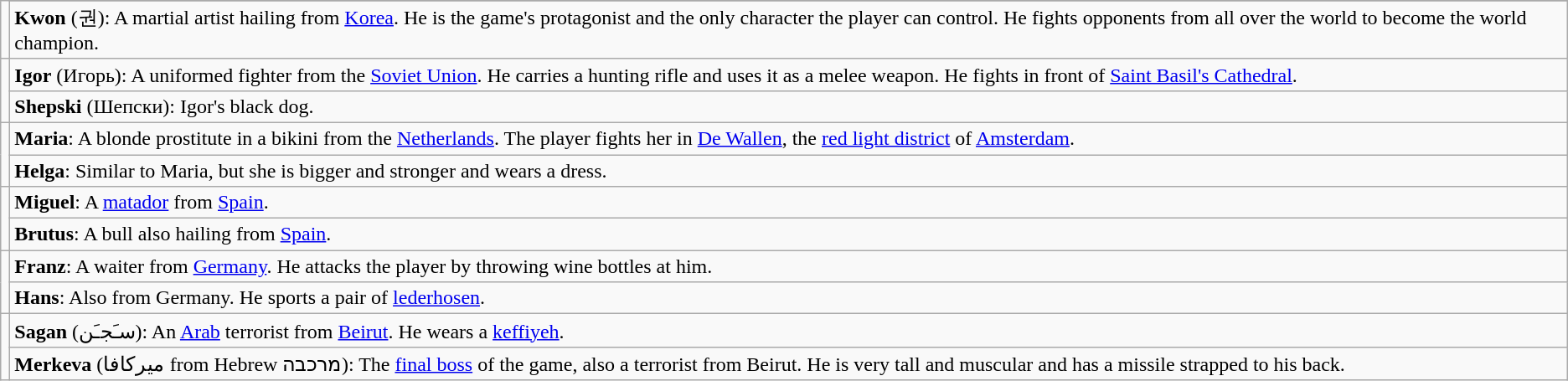<table class="wikitable">
<tr>
<td rowspan=2></td>
</tr>
<tr>
<td><strong>Kwon</strong> (권): A martial artist hailing from <a href='#'>Korea</a>. He is the game's protagonist and the only character the player can control. He fights opponents from all over the world to become the world champion.</td>
</tr>
<tr>
<td rowspan=2></td>
<td><strong>Igor</strong> (Игорь): A uniformed fighter from the <a href='#'>Soviet Union</a>. He carries a hunting rifle and uses it as a melee weapon. He fights in front of <a href='#'>Saint Basil's Cathedral</a>.</td>
</tr>
<tr>
<td><strong>Shepski</strong> (Шепски): Igor's black dog.</td>
</tr>
<tr>
<td rowspan=2></td>
<td><strong>Maria</strong>: A blonde prostitute in a bikini from the <a href='#'>Netherlands</a>. The player fights her in <a href='#'>De Wallen</a>, the <a href='#'>red light district</a> of <a href='#'>Amsterdam</a>.</td>
</tr>
<tr>
<td><strong>Helga</strong>: Similar to Maria, but she is bigger and stronger and wears a dress.</td>
</tr>
<tr>
<td rowspan=2></td>
<td><strong>Miguel</strong>: A <a href='#'>matador</a> from <a href='#'>Spain</a>.</td>
</tr>
<tr>
<td><strong>Brutus</strong>: A bull also hailing from <a href='#'>Spain</a>.</td>
</tr>
<tr>
<td rowspan=2></td>
<td><strong>Franz</strong>: A waiter from <a href='#'>Germany</a>. He attacks the player by throwing wine bottles at him.</td>
</tr>
<tr>
<td><strong>Hans</strong>: Also from Germany. He sports a pair of <a href='#'>lederhosen</a>.</td>
</tr>
<tr>
<td rowspan=2></td>
<td><strong>Sagan</strong> (سـَجـَن): An <a href='#'>Arab</a> terrorist from <a href='#'>Beirut</a>. He wears a <a href='#'>keffiyeh</a>.</td>
</tr>
<tr>
<td><strong>Merkeva</strong> (ميركافا from Hebrew מרכבה): The <a href='#'>final boss</a> of the game, also a terrorist from Beirut. He is very tall and muscular and has a missile strapped to his back.</td>
</tr>
</table>
